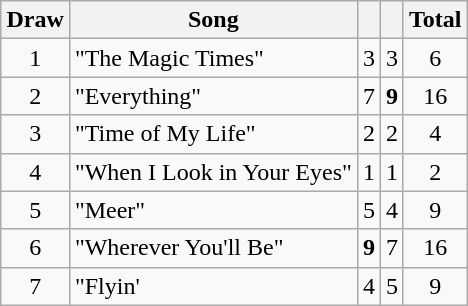<table class="wikitable plainrowheaders" style="margin: 1em auto 1em auto; text-align:center;">
<tr>
<th>Draw</th>
<th>Song</th>
<th></th>
<th></th>
<th>Total</th>
</tr>
<tr>
<td>1</td>
<td align="left">"The Magic Times"</td>
<td>3</td>
<td>3</td>
<td>6</td>
</tr>
<tr>
<td>2</td>
<td align="left">"Everything"</td>
<td>7</td>
<td><strong>9</strong></td>
<td>16</td>
</tr>
<tr>
<td>3</td>
<td align="left">"Time of My Life"</td>
<td>2</td>
<td>2</td>
<td>4</td>
</tr>
<tr>
<td>4</td>
<td align="left">"When I Look in Your Eyes"</td>
<td>1</td>
<td>1</td>
<td>2</td>
</tr>
<tr>
<td>5</td>
<td align="left">"Meer"</td>
<td>5</td>
<td>4</td>
<td>9</td>
</tr>
<tr>
<td>6</td>
<td align="left">"Wherever You'll Be"</td>
<td><strong>9</strong></td>
<td>7</td>
<td>16</td>
</tr>
<tr>
<td>7</td>
<td align="left">"Flyin'</td>
<td>4</td>
<td>5</td>
<td>9</td>
</tr>
</table>
